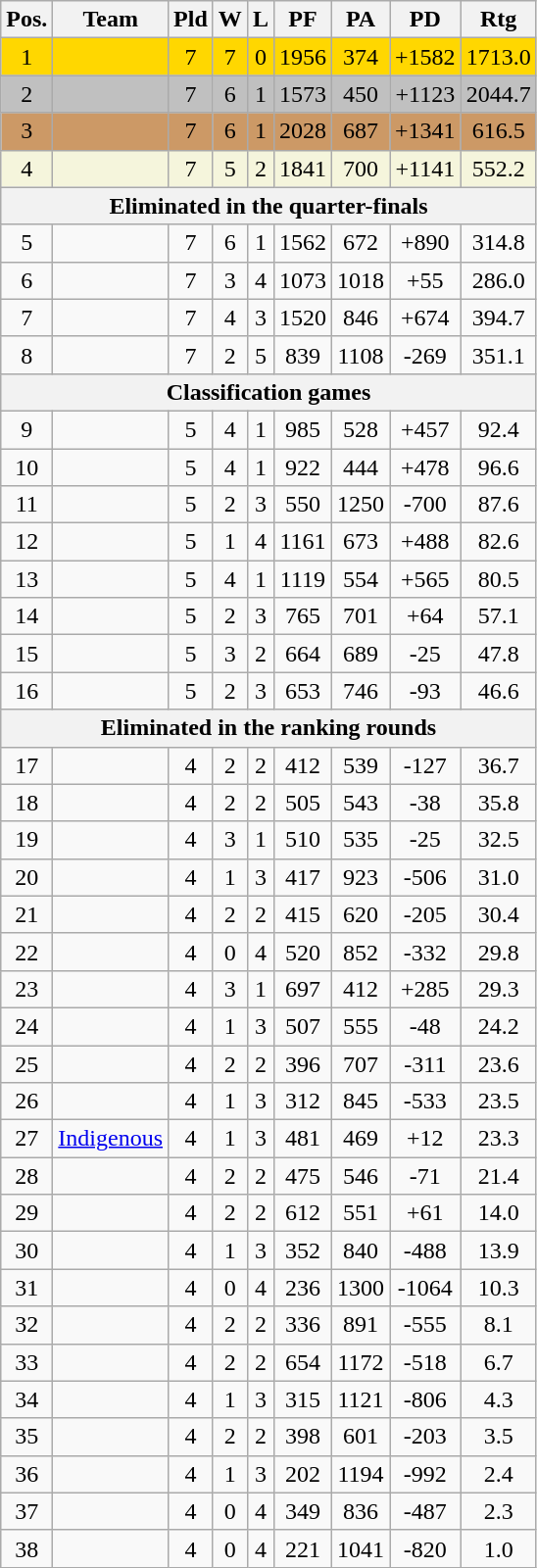<table class="wikitable">
<tr>
<th>Pos.</th>
<th>Team</th>
<th>Pld</th>
<th>W</th>
<th>L</th>
<th>PF</th>
<th>PA</th>
<th>PD</th>
<th>Rtg</th>
</tr>
<tr align="center" style="background-color:gold;">
<td>1</td>
<td align="left"></td>
<td>7</td>
<td>7</td>
<td>0</td>
<td>1956</td>
<td>374</td>
<td>+1582</td>
<td>1713.0</td>
</tr>
<tr align="center" style="background-color:silver;">
<td>2</td>
<td align="left"></td>
<td>7</td>
<td>6</td>
<td>1</td>
<td>1573</td>
<td>450</td>
<td>+1123</td>
<td>2044.7</td>
</tr>
<tr align="center" style="background-color:#c96;">
<td>3</td>
<td align="left"></td>
<td>7</td>
<td>6</td>
<td>1</td>
<td>2028</td>
<td>687</td>
<td>+1341</td>
<td>616.5</td>
</tr>
<tr align="center" style="background-color:beige;">
<td>4</td>
<td align="left"></td>
<td>7</td>
<td>5</td>
<td>2</td>
<td>1841</td>
<td>700</td>
<td>+1141</td>
<td>552.2</td>
</tr>
<tr>
<th colspan="9">Eliminated in the quarter-finals</th>
</tr>
<tr align="center">
<td>5</td>
<td align="left"></td>
<td>7</td>
<td>6</td>
<td>1</td>
<td>1562</td>
<td>672</td>
<td>+890</td>
<td>314.8</td>
</tr>
<tr align="center">
<td>6</td>
<td align="left"></td>
<td>7</td>
<td>3</td>
<td>4</td>
<td>1073</td>
<td>1018</td>
<td>+55</td>
<td>286.0</td>
</tr>
<tr align="center">
<td>7</td>
<td align="left"></td>
<td>7</td>
<td>4</td>
<td>3</td>
<td>1520</td>
<td>846</td>
<td>+674</td>
<td>394.7</td>
</tr>
<tr align="center">
<td>8</td>
<td align="left"></td>
<td>7</td>
<td>2</td>
<td>5</td>
<td>839</td>
<td>1108</td>
<td>-269</td>
<td>351.1</td>
</tr>
<tr>
<th colspan="9">Classification games</th>
</tr>
<tr align="center">
<td>9</td>
<td align="left"></td>
<td>5</td>
<td>4</td>
<td>1</td>
<td>985</td>
<td>528</td>
<td>+457</td>
<td>92.4</td>
</tr>
<tr align="center">
<td>10</td>
<td align="left"></td>
<td>5</td>
<td>4</td>
<td>1</td>
<td>922</td>
<td>444</td>
<td>+478</td>
<td>96.6</td>
</tr>
<tr align="center">
<td>11</td>
<td align="left"></td>
<td>5</td>
<td>2</td>
<td>3</td>
<td>550</td>
<td>1250</td>
<td>-700</td>
<td>87.6</td>
</tr>
<tr align="center">
<td>12</td>
<td align="left"></td>
<td>5</td>
<td>1</td>
<td>4</td>
<td>1161</td>
<td>673</td>
<td>+488</td>
<td>82.6</td>
</tr>
<tr align="center">
<td>13</td>
<td align="left"></td>
<td>5</td>
<td>4</td>
<td>1</td>
<td>1119</td>
<td>554</td>
<td>+565</td>
<td>80.5</td>
</tr>
<tr align="center">
<td>14</td>
<td align="left"></td>
<td>5</td>
<td>2</td>
<td>3</td>
<td>765</td>
<td>701</td>
<td>+64</td>
<td>57.1</td>
</tr>
<tr align="center">
<td>15</td>
<td align="left"></td>
<td>5</td>
<td>3</td>
<td>2</td>
<td>664</td>
<td>689</td>
<td>-25</td>
<td>47.8</td>
</tr>
<tr align="center">
<td>16</td>
<td align="left"></td>
<td>5</td>
<td>2</td>
<td>3</td>
<td>653</td>
<td>746</td>
<td>-93</td>
<td>46.6</td>
</tr>
<tr>
<th colspan="9">Eliminated in the ranking rounds</th>
</tr>
<tr align="center">
<td>17</td>
<td align="left"></td>
<td>4</td>
<td>2</td>
<td>2</td>
<td>412</td>
<td>539</td>
<td>-127</td>
<td>36.7</td>
</tr>
<tr align="center">
<td>18</td>
<td align="left"></td>
<td>4</td>
<td>2</td>
<td>2</td>
<td>505</td>
<td>543</td>
<td>-38</td>
<td>35.8</td>
</tr>
<tr align="center">
<td>19</td>
<td align="left"></td>
<td>4</td>
<td>3</td>
<td>1</td>
<td>510</td>
<td>535</td>
<td>-25</td>
<td>32.5</td>
</tr>
<tr align="center">
<td>20</td>
<td align="left"></td>
<td>4</td>
<td>1</td>
<td>3</td>
<td>417</td>
<td>923</td>
<td>-506</td>
<td>31.0</td>
</tr>
<tr align="center">
<td>21</td>
<td align="left"></td>
<td>4</td>
<td>2</td>
<td>2</td>
<td>415</td>
<td>620</td>
<td>-205</td>
<td>30.4</td>
</tr>
<tr align="center">
<td>22</td>
<td align="left"></td>
<td>4</td>
<td>0</td>
<td>4</td>
<td>520</td>
<td>852</td>
<td>-332</td>
<td>29.8</td>
</tr>
<tr align="center">
<td>23</td>
<td align="left"></td>
<td>4</td>
<td>3</td>
<td>1</td>
<td>697</td>
<td>412</td>
<td>+285</td>
<td>29.3</td>
</tr>
<tr align="center">
<td>24</td>
<td align="left"></td>
<td>4</td>
<td>1</td>
<td>3</td>
<td>507</td>
<td>555</td>
<td>-48</td>
<td>24.2</td>
</tr>
<tr align="center">
<td>25</td>
<td align="left"></td>
<td>4</td>
<td>2</td>
<td>2</td>
<td>396</td>
<td>707</td>
<td>-311</td>
<td>23.6</td>
</tr>
<tr align="center">
<td>26</td>
<td align="left"></td>
<td>4</td>
<td>1</td>
<td>3</td>
<td>312</td>
<td>845</td>
<td>-533</td>
<td>23.5</td>
</tr>
<tr align="center">
<td>27</td>
<td align="left"> <a href='#'>Indigenous</a></td>
<td>4</td>
<td>1</td>
<td>3</td>
<td>481</td>
<td>469</td>
<td>+12</td>
<td>23.3</td>
</tr>
<tr align="center">
<td>28</td>
<td align="left"></td>
<td>4</td>
<td>2</td>
<td>2</td>
<td>475</td>
<td>546</td>
<td>-71</td>
<td>21.4</td>
</tr>
<tr align="center">
<td>29</td>
<td align="left"></td>
<td>4</td>
<td>2</td>
<td>2</td>
<td>612</td>
<td>551</td>
<td>+61</td>
<td>14.0</td>
</tr>
<tr align="center">
<td>30</td>
<td align="left"></td>
<td>4</td>
<td>1</td>
<td>3</td>
<td>352</td>
<td>840</td>
<td>-488</td>
<td>13.9</td>
</tr>
<tr align="center">
<td>31</td>
<td align="left"></td>
<td>4</td>
<td>0</td>
<td>4</td>
<td>236</td>
<td>1300</td>
<td>-1064</td>
<td>10.3</td>
</tr>
<tr align="center">
<td>32</td>
<td align="left"></td>
<td>4</td>
<td>2</td>
<td>2</td>
<td>336</td>
<td>891</td>
<td>-555</td>
<td>8.1</td>
</tr>
<tr align="center">
<td>33</td>
<td align="left"></td>
<td>4</td>
<td>2</td>
<td>2</td>
<td>654</td>
<td>1172</td>
<td>-518</td>
<td>6.7</td>
</tr>
<tr align="center">
<td>34</td>
<td align="left"></td>
<td>4</td>
<td>1</td>
<td>3</td>
<td>315</td>
<td>1121</td>
<td>-806</td>
<td>4.3</td>
</tr>
<tr align="center">
<td>35</td>
<td align="left"></td>
<td>4</td>
<td>2</td>
<td>2</td>
<td>398</td>
<td>601</td>
<td>-203</td>
<td>3.5</td>
</tr>
<tr align="center">
<td>36</td>
<td align="left"></td>
<td>4</td>
<td>1</td>
<td>3</td>
<td>202</td>
<td>1194</td>
<td>-992</td>
<td>2.4</td>
</tr>
<tr align="center">
<td>37</td>
<td align="left"></td>
<td>4</td>
<td>0</td>
<td>4</td>
<td>349</td>
<td>836</td>
<td>-487</td>
<td>2.3</td>
</tr>
<tr align="center">
<td>38</td>
<td align="left"></td>
<td>4</td>
<td>0</td>
<td>4</td>
<td>221</td>
<td>1041</td>
<td>-820</td>
<td>1.0</td>
</tr>
</table>
